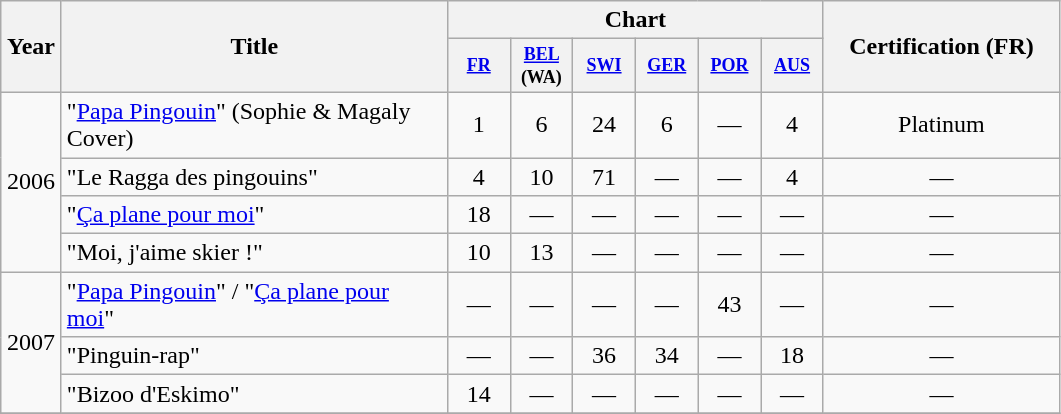<table class="wikitable">
<tr>
<th rowspan="2" width="33">Year</th>
<th rowspan="2" width="250">Title</th>
<th colspan="6">Chart</th>
<th rowspan="2" width="150">Certification (FR)</th>
</tr>
<tr>
<th style="width:3em;font-size:75%"><a href='#'>FR</a></th>
<th style="width:3em;font-size:75%"><a href='#'>BEL</a> (WA)</th>
<th style="width:3em;font-size:75%"><a href='#'>SWI</a></th>
<th style="width:3em;font-size:75%"><a href='#'>GER</a></th>
<th style="width:3em;font-size:75%"><a href='#'>POR</a></th>
<th style="width:3em;font-size:75%"><a href='#'>AUS</a></th>
</tr>
<tr>
<td align="center" rowspan=4>2006</td>
<td>"<a href='#'>Papa Pingouin</a>" (Sophie & Magaly Cover)   </td>
<td align="center">1</td>
<td align="center">6</td>
<td align="center">24</td>
<td align="center">6</td>
<td align="center">—</td>
<td align="center">4</td>
<td align="center">Platinum</td>
</tr>
<tr>
<td>"Le Ragga des pingouins" </td>
<td align="center">4</td>
<td align="center">10</td>
<td align="center">71</td>
<td align="center">—</td>
<td align="center">—</td>
<td align="center">4</td>
<td align="center">—</td>
</tr>
<tr>
<td>"<a href='#'>Ça plane pour moi</a>" </td>
<td align="center">18</td>
<td align="center">—</td>
<td align="center">—</td>
<td align="center">—</td>
<td align="center">—</td>
<td align="center">—</td>
<td align="center">—</td>
</tr>
<tr>
<td>"Moi, j'aime skier !" </td>
<td align="center">10</td>
<td align="center">13</td>
<td align="center">—</td>
<td align="center">—</td>
<td align="center">—</td>
<td align="center">—</td>
<td align="center">—</td>
</tr>
<tr>
<td align="center" rowspan=3>2007</td>
<td>"<a href='#'>Papa Pingouin</a>" / "<a href='#'>Ça plane pour moi</a>" </td>
<td align="center">—</td>
<td align="center">—</td>
<td align="center">—</td>
<td align="center">—</td>
<td align="center">43</td>
<td align="center">—</td>
<td align="center">—</td>
</tr>
<tr>
<td>"Pinguin-rap" </td>
<td align="center">—</td>
<td align="center">—</td>
<td align="center">36</td>
<td align="center">34</td>
<td align="center">—</td>
<td align="center">18</td>
<td align="center">—</td>
</tr>
<tr>
<td>"Bizoo d'Eskimo" </td>
<td align="center">14</td>
<td align="center">—</td>
<td align="center">—</td>
<td align="center">—</td>
<td align="center">—</td>
<td align="center">—</td>
<td align="center">—</td>
</tr>
<tr>
</tr>
</table>
